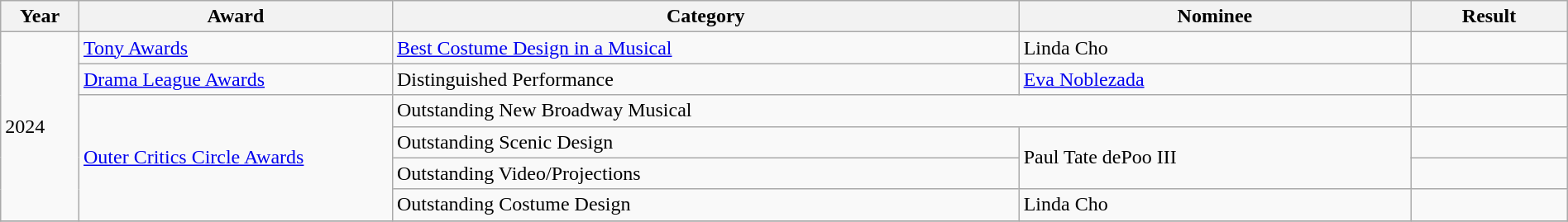<table class="wikitable" style="width:100%;">
<tr>
<th style="width:5%;">Year</th>
<th style="width:20%;">Award</th>
<th style="width:40%;">Category</th>
<th style="width:25%;">Nominee</th>
<th style="width:10%;">Result</th>
</tr>
<tr>
<td rowspan="6">2024</td>
<td><a href='#'>Tony Awards</a></td>
<td><a href='#'>Best Costume Design in a Musical</a></td>
<td>Linda Cho</td>
<td></td>
</tr>
<tr>
<td><a href='#'>Drama League Awards</a></td>
<td>Distinguished Performance</td>
<td><a href='#'>Eva Noblezada</a></td>
<td></td>
</tr>
<tr>
<td rowspan="4"><a href='#'>Outer Critics Circle Awards</a></td>
<td colspan="2">Outstanding New Broadway Musical</td>
<td></td>
</tr>
<tr>
<td>Outstanding Scenic Design</td>
<td rowspan="2">Paul Tate dePoo III</td>
<td></td>
</tr>
<tr>
<td>Outstanding Video/Projections</td>
<td></td>
</tr>
<tr>
<td>Outstanding Costume Design</td>
<td>Linda Cho</td>
<td></td>
</tr>
<tr>
</tr>
</table>
